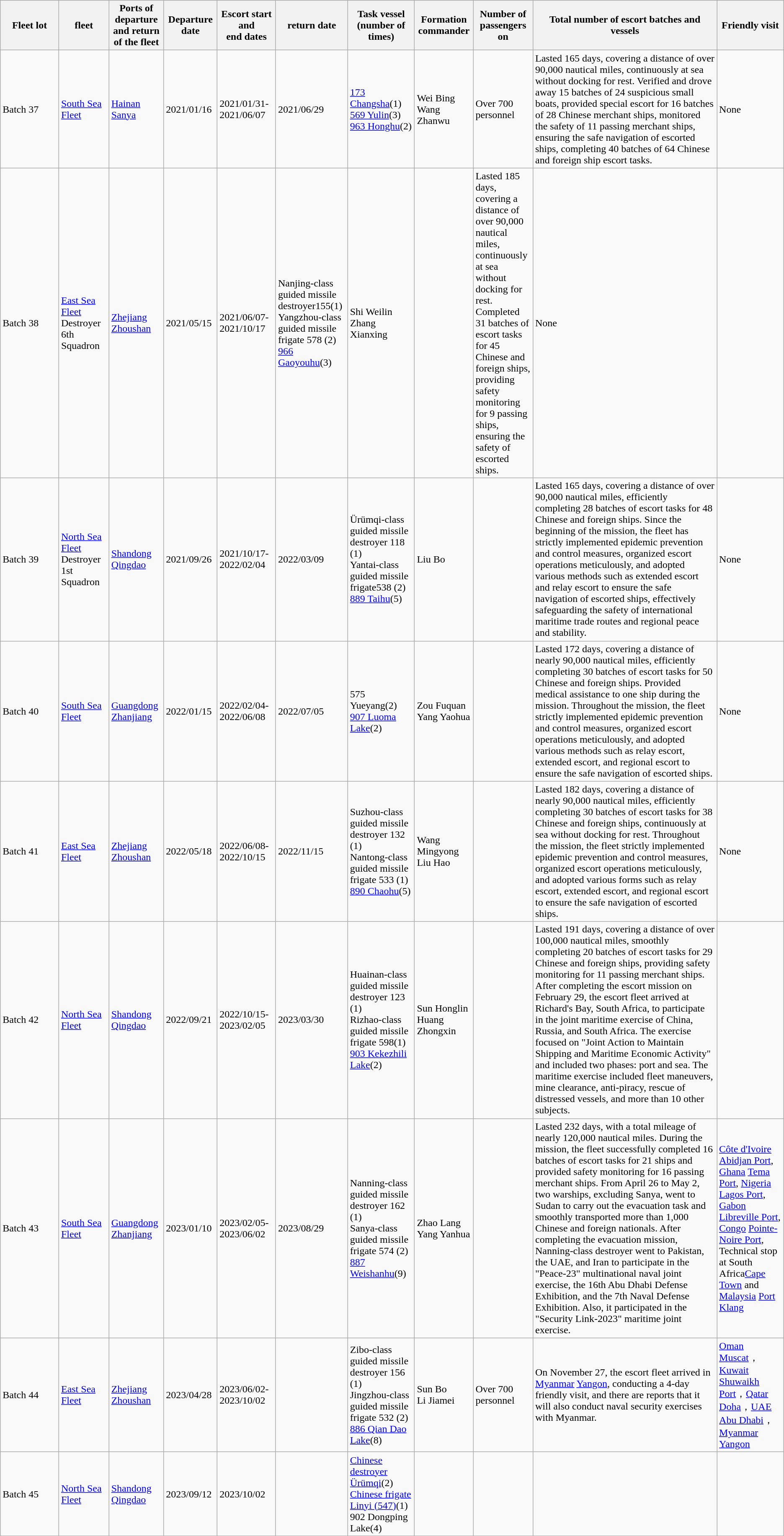<table class="wikitable sortable">
<tr>
<th width="7%">Fleet lot</th>
<th width="6%">fleet</th>
<th width="6%">Ports of departure and return of the fleet</th>
<th width="6%">Departure date</th>
<th width="7%">Escort start and <br> end dates</th>
<th width="6%">return date</th>
<th width="8%">Task vessel <br>(number of times)</th>
<th width="5%">Formation <br> commander</th>
<th width="6%">Number of passengers on <br></th>
<th width="22%">Total number of escort batches and <br> vessels</th>
<th width="8%">Friendly visit</th>
</tr>
<tr>
<td>Batch 37</td>
<td><a href='#'>South Sea Fleet</a></td>
<td><a href='#'>Hainan</a> <a href='#'>Sanya</a></td>
<td>2021/01/16</td>
<td>2021/01/31-<br>2021/06/07</td>
<td>2021/06/29</td>
<td><a href='#'>173 Changsha</a>(1)<br><a href='#'>569 Yulin</a>(3)<br> <a href='#'>963 Honghu</a>(2)</td>
<td>Wei Bing<br> Wang Zhanwu</td>
<td>Over 700 personnel</td>
<td>Lasted 165 days, covering a distance of over 90,000 nautical miles, continuously at sea without docking for rest. Verified and drove away 15 batches of 24 suspicious small boats, provided special escort for 16 batches of 28 Chinese merchant ships, monitored the safety of 11 passing merchant ships, ensuring the safe navigation of escorted ships, completing 40 batches of 64 Chinese and foreign ship escort tasks.</td>
<td>None</td>
</tr>
<tr>
<td>Batch 38</td>
<td><a href='#'>East Sea Fleet</a><br>Destroyer<br>6th Squadron</td>
<td><a href='#'>Zhejiang</a> <a href='#'>Zhoushan</a></td>
<td>2021/05/15</td>
<td>2021/06/07-<br> 2021/10/17</td>
<td 2021/11/15>Nanjing-class guided missile destroyer155(1)<br> Yangzhou-class guided missile frigate 578 (2)<br> <a href='#'>966 Gaoyouhu</a>(3)</td>
<td>Shi Weilin<br> Zhang Xianxing</td>
<td></td>
<td>Lasted 185 days, covering a distance of over 90,000 nautical miles, continuously at sea without docking for rest. Completed 31 batches of escort tasks for 45 Chinese and foreign ships, providing safety monitoring for 9 passing ships, ensuring the safety of escorted ships.</td>
<td>None</td>
</tr>
<tr>
<td>Batch 39</td>
<td><a href='#'>North Sea Fleet</a><br>Destroyer<br>1st Squadron</td>
<td><a href='#'>Shandong</a> <a href='#'>Qingdao</a></td>
<td>2021/09/26</td>
<td>2021/10/17-<br> 2022/02/04</td>
<td>2022/03/09</td>
<td>Ürümqi-class guided missile destroyer 118 (1)<br> Yantai-class guided missile frigate538 (2)<br> <a href='#'>889 Taihu</a>(5)</td>
<td>Liu Bo</td>
<td></td>
<td>Lasted 165 days, covering a distance of over 90,000 nautical miles, efficiently completing 28 batches of escort tasks for 48 Chinese and foreign ships. Since the beginning of the mission, the fleet has strictly implemented epidemic prevention and control measures, organized escort operations meticulously, and adopted various methods such as extended escort and relay escort to ensure the safe navigation of escorted ships, effectively safeguarding the safety of international maritime trade routes and regional peace and stability.</td>
<td>None</td>
</tr>
<tr>
<td>Batch 40</td>
<td><a href='#'>South Sea Fleet</a></td>
<td><a href='#'>Guangdong</a> <a href='#'>Zhanjiang</a></td>
<td>2022/01/15</td>
<td>2022/02/04-<br> 2022/06/08</td>
<td>2022/07/05</td>
<td Hohhot-class guided missile destroyer 161(1)>575 Yueyang(2)<br><a href='#'>907 Luoma Lake</a>(2)</td>
<td>Zou Fuquan<br>Yang Yaohua</td>
<td></td>
<td>Lasted 172 days, covering a distance of nearly 90,000 nautical miles, efficiently completing 30 batches of escort tasks for 50 Chinese and foreign ships. Provided medical assistance to one ship during the mission. Throughout the mission, the fleet strictly implemented epidemic prevention and control measures, organized escort operations meticulously, and adopted various methods such as relay escort, extended escort, and regional escort to ensure the safe navigation of escorted ships.</td>
<td>None</td>
</tr>
<tr>
<td>Batch 41</td>
<td><a href='#'>East Sea Fleet</a></td>
<td><a href='#'>Zhejiang</a> <a href='#'>Zhoushan</a></td>
<td>2022/05/18</td>
<td>2022/06/08-<br> 2022/10/15</td>
<td>2022/11/15</td>
<td>Suzhou-class guided missile destroyer 132 (1)<br> Nantong-class guided missile frigate 533 (1)<br> <a href='#'>890 Chaohu</a>(5)</td>
<td>Wang Mingyong<br>Liu Hao</td>
<td></td>
<td>Lasted 182 days, covering a distance of nearly 90,000 nautical miles, efficiently completing 30 batches of escort tasks for 38 Chinese and foreign ships, continuously at sea without docking for rest. Throughout the mission, the fleet strictly implemented epidemic prevention and control measures, organized escort operations meticulously, and adopted various forms such as relay escort, extended escort, and regional escort to ensure the safe navigation of escorted ships.</td>
<td>None</td>
</tr>
<tr>
<td>Batch 42</td>
<td><a href='#'>North Sea Fleet</a></td>
<td><a href='#'>Shandong</a> <a href='#'>Qingdao</a></td>
<td>2022/09/21</td>
<td>2022/10/15-<br> 2023/02/05</td>
<td>2023/03/30</td>
<td>Huainan-class guided missile destroyer 123 (1)<br> Rizhao-class guided missile frigate 598(1)<br><a href='#'>903 Kekezhili Lake</a>(2)</td>
<td>Sun Honglin<br>Huang Zhongxin</td>
<td></td>
<td>Lasted 191 days, covering a distance of over 100,000 nautical miles, smoothly completing 20 batches of escort tasks for 29 Chinese and foreign ships, providing safety monitoring for 11 passing merchant ships. After completing the escort mission on February 29, the escort fleet arrived at Richard's Bay, South Africa, to participate in the joint maritime exercise of China,<br>Russia, and South Africa. The exercise focused on "Joint Action to Maintain Shipping and Maritime Economic Activity" and included two phases: port and sea. The maritime exercise included fleet maneuvers, mine clearance, anti-piracy, rescue of distressed vessels, and more than 10 other subjects.</td>
</tr>
<tr>
<td>Batch 43</td>
<td><a href='#'>South Sea Fleet</a></td>
<td><a href='#'>Guangdong</a> <a href='#'>Zhanjiang</a></td>
<td>2023/01/10</td>
<td>2023/02/05-<br> 2023/06/02</td>
<td>2023/08/29</td>
<td>Nanning-class guided missile destroyer 162 (1)<br> Sanya-class guided missile frigate 574 (2)<br><a href='#'>887 Weishanhu</a>(9)</td>
<td>Zhao Lang<br>Yang Yanhua</td>
<td></td>
<td>Lasted 232 days, with a total mileage of nearly 120,000 nautical miles. During the mission, the fleet successfully completed 16 batches of escort tasks for 21 ships and provided safety monitoring for 16 passing merchant ships. From April 26 to May 2, two warships, excluding Sanya, went to Sudan to carry out the evacuation task and smoothly transported more than 1,000 Chinese and foreign nationals. After completing the evacuation mission, Nanning-class destroyer went to Pakistan, the UAE, and Iran to participate in the "Peace-23" multinational naval joint exercise, the 16th Abu Dhabi Defense Exhibition, and the 7th Naval Defense Exhibition. Also, it participated in the "Security Link-2023" maritime joint exercise.</td>
<td><a href='#'>Côte d'Ivoire</a> <a href='#'>Abidjan Port</a>, <a href='#'>Ghana</a> <a href='#'>Tema Port</a>, <a href='#'>Nigeria</a> <a href='#'>Lagos Port</a>, <a href='#'>Gabon</a> <a href='#'>Libreville Port</a>, <a href='#'>Congo</a> <a href='#'>Pointe-Noire Port</a>, Technical stop at South Africa<a href='#'>Cape Town</a> and <a href='#'>Malaysia</a> <a href='#'>Port Klang</a></td>
</tr>
<tr>
<td>Batch 44</td>
<td><a href='#'>East Sea Fleet</a></td>
<td><a href='#'>Zhejiang</a> <a href='#'>Zhoushan</a></td>
<td>2023/04/28</td>
<td>2023/06/02-<br>2023/10/02</td>
<td></td>
<td>Zibo-class guided missile destroyer 156 (1)<br> Jingzhou-class guided missile frigate 532 (2)<br><a href='#'>886 Qian Dao Lake</a>(8)</td>
<td>Sun Bo<br>Li Jiamei</td>
<td>Over 700 personnel</td>
<td>On November 27, the escort fleet arrived in <a href='#'>Myanmar</a> <a href='#'>Yangon</a>, conducting a 4-day friendly visit, and there are reports that it will also conduct naval security exercises with Myanmar.</td>
<td><a href='#'>Oman</a> <a href='#'>Muscat</a>，<a href='#'>Kuwait</a> <a href='#'>Shuwaikh Port</a>，<a href='#'>Qatar</a> <a href='#'>Doha</a>，<a href='#'>UAE</a> <a href='#'>Abu Dhabi</a>，<a href='#'>Myanmar</a> <a href='#'>Yangon</a></td>
</tr>
<tr>
<td>Batch 45</td>
<td><a href='#'>North Sea Fleet</a></td>
<td><a href='#'>Shandong</a> <a href='#'>Qingdao</a></td>
<td>2023/09/12</td>
<td>2023/10/02</td>
<td></td>
<td><a href='#'>Chinese destroyer Ürümqi</a>(2)<br><a href='#'>Chinese frigate Linyi (547)</a>(1)<br>902 Dongping Lake(4)</td>
<td></td>
<td></td>
<td></td>
<td></td>
</tr>
</table>
